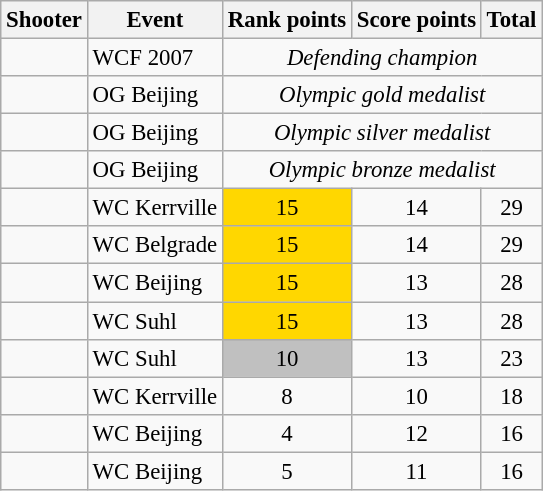<table class="wikitable" style="font-size: 95%">
<tr>
<th>Shooter</th>
<th>Event</th>
<th>Rank points</th>
<th>Score points</th>
<th>Total</th>
</tr>
<tr>
<td></td>
<td>WCF 2007</td>
<td colspan=3 style="text-align: center"><em>Defending champion</em></td>
</tr>
<tr>
<td></td>
<td>OG Beijing</td>
<td colspan=3 style="text-align: center"><em>Olympic gold medalist</em></td>
</tr>
<tr>
<td></td>
<td>OG Beijing</td>
<td colspan=3 style="text-align: center"><em>Olympic silver medalist</em></td>
</tr>
<tr>
<td></td>
<td>OG Beijing</td>
<td colspan=3 style="text-align: center"><em>Olympic bronze medalist</em></td>
</tr>
<tr>
<td></td>
<td>WC Kerrville</td>
<td style="text-align: center; background: gold">15</td>
<td style="text-align: center">14</td>
<td style="text-align: center">29</td>
</tr>
<tr>
<td></td>
<td>WC Belgrade</td>
<td style="text-align: center; background: gold">15</td>
<td style="text-align: center">14</td>
<td style="text-align: center">29</td>
</tr>
<tr>
<td></td>
<td>WC Beijing</td>
<td style="text-align: center; background: gold">15</td>
<td style="text-align: center">13</td>
<td style="text-align: center">28</td>
</tr>
<tr>
<td></td>
<td>WC Suhl</td>
<td style="text-align: center; background: gold">15</td>
<td style="text-align: center">13</td>
<td style="text-align: center">28</td>
</tr>
<tr>
<td></td>
<td>WC Suhl</td>
<td style="text-align: center; background: silver">10</td>
<td style="text-align: center">13</td>
<td style="text-align: center">23</td>
</tr>
<tr>
<td></td>
<td>WC Kerrville</td>
<td style="text-align: center; background: bronze">8</td>
<td style="text-align: center">10</td>
<td style="text-align: center">18</td>
</tr>
<tr>
<td></td>
<td>WC Beijing</td>
<td style="text-align: center">4</td>
<td style="text-align: center">12</td>
<td style="text-align: center">16</td>
</tr>
<tr>
<td></td>
<td>WC Beijing</td>
<td style="text-align: center">5</td>
<td style="text-align: center">11</td>
<td style="text-align: center">16</td>
</tr>
</table>
